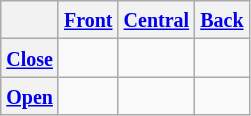<table class="wikitable">
<tr>
<th> </th>
<th><small><a href='#'>Front</a></small></th>
<th><small><a href='#'>Central</a></small></th>
<th><small><a href='#'>Back</a></small></th>
</tr>
<tr style="text-align: center;">
<th><small><a href='#'>Close</a></small></th>
<td></td>
<td></td>
<td></td>
</tr>
<tr style="text-align: center;">
<th><small><a href='#'>Open</a></small></th>
<td> </td>
<td></td>
<td> </td>
</tr>
</table>
